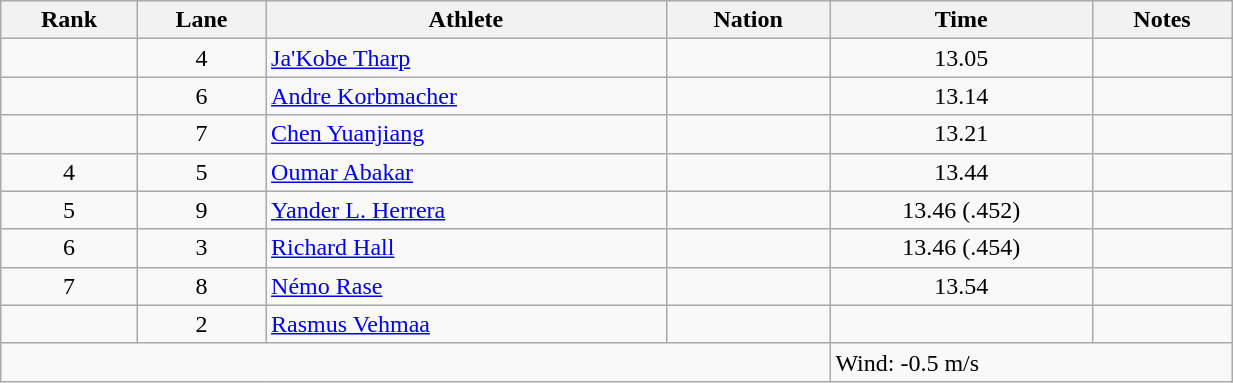<table class="wikitable sortable" style="text-align:center;width: 65%;">
<tr>
<th scope="col">Rank</th>
<th scope="col">Lane</th>
<th scope="col">Athlete</th>
<th scope="col">Nation</th>
<th scope="col">Time</th>
<th scope="col">Notes</th>
</tr>
<tr>
<td></td>
<td>4</td>
<td align=left><a href='#'>Ja'Kobe Tharp</a></td>
<td align=left></td>
<td>13.05</td>
<td></td>
</tr>
<tr>
<td></td>
<td>6</td>
<td align=left><a href='#'>Andre Korbmacher</a></td>
<td align=left></td>
<td>13.14</td>
<td></td>
</tr>
<tr>
<td></td>
<td>7</td>
<td align=left><a href='#'>Chen Yuanjiang</a></td>
<td align=left></td>
<td>13.21</td>
<td></td>
</tr>
<tr>
<td>4</td>
<td>5</td>
<td align=left><a href='#'>Oumar Abakar</a></td>
<td align=left></td>
<td>13.44</td>
<td></td>
</tr>
<tr>
<td>5</td>
<td>9</td>
<td align=left><a href='#'>Yander L. Herrera</a></td>
<td align=left></td>
<td>13.46 (.452)</td>
<td></td>
</tr>
<tr>
<td>6</td>
<td>3</td>
<td align=left><a href='#'>Richard Hall</a></td>
<td align=left></td>
<td>13.46 (.454)</td>
<td></td>
</tr>
<tr>
<td>7</td>
<td>8</td>
<td align=left><a href='#'>Némo Rase</a></td>
<td align=left></td>
<td>13.54</td>
<td></td>
</tr>
<tr>
<td></td>
<td>2</td>
<td align=left><a href='#'>Rasmus Vehmaa</a></td>
<td align=left></td>
<td></td>
<td></td>
</tr>
<tr class="sortbottom">
<td colspan="4"></td>
<td colspan="2" style="text-align:left;">Wind: -0.5 m/s</td>
</tr>
</table>
